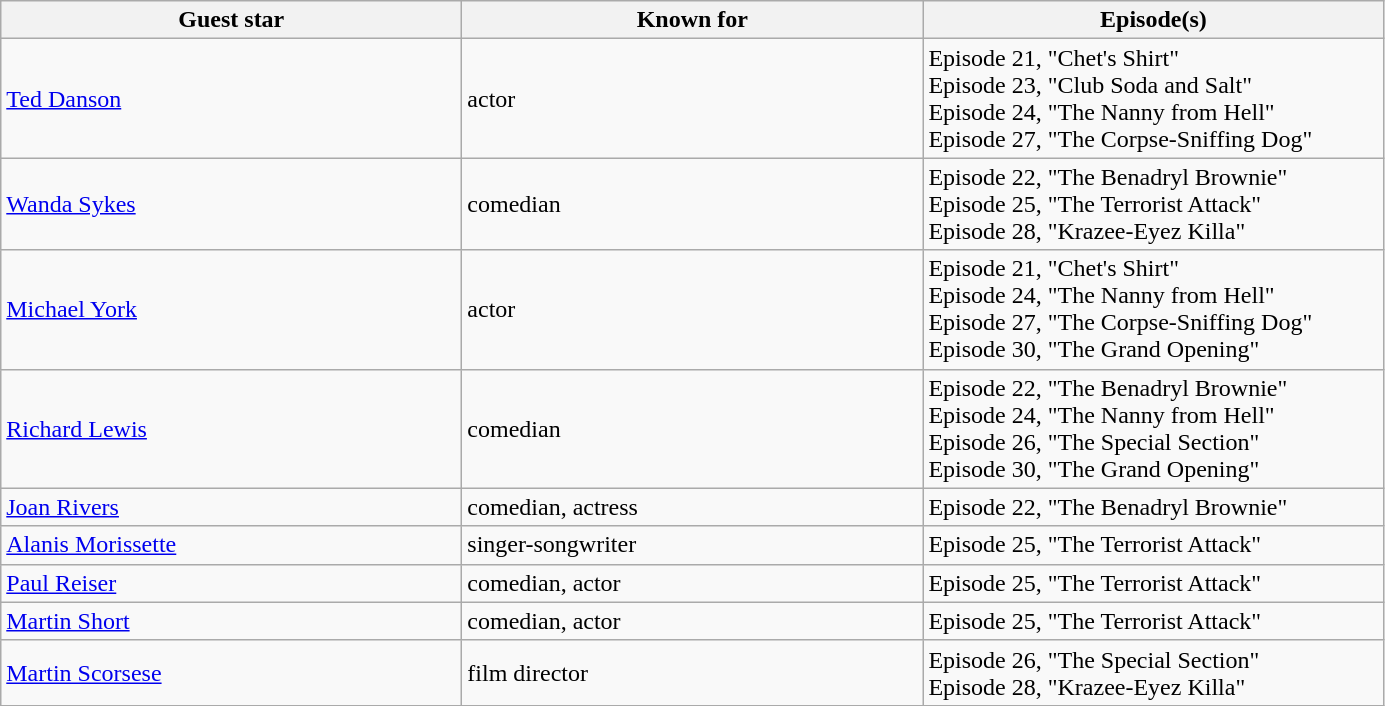<table class="wikitable">
<tr>
<th scope="col" style="width:300px;">Guest star</th>
<th scope="col" style="width:300px;">Known for</th>
<th scope="col" style="width:300px;">Episode(s)</th>
</tr>
<tr>
<td><a href='#'>Ted Danson</a></td>
<td>actor</td>
<td>Episode 21, "Chet's Shirt"<br>Episode 23, "Club Soda and Salt"<br>Episode 24, "The Nanny from Hell"<br>Episode 27, "The Corpse-Sniffing Dog"</td>
</tr>
<tr>
<td><a href='#'>Wanda Sykes</a></td>
<td>comedian</td>
<td>Episode 22, "The Benadryl Brownie"<br>Episode 25, "The Terrorist Attack"<br>Episode 28, "Krazee-Eyez Killa"</td>
</tr>
<tr>
<td><a href='#'>Michael York</a></td>
<td>actor</td>
<td>Episode 21, "Chet's Shirt"<br>Episode 24, "The Nanny from Hell"<br>Episode 27, "The Corpse-Sniffing Dog"<br>Episode 30, "The Grand Opening"</td>
</tr>
<tr>
<td><a href='#'>Richard Lewis</a></td>
<td>comedian</td>
<td>Episode 22, "The Benadryl Brownie"<br>Episode 24, "The Nanny from Hell"<br>Episode 26, "The Special Section"<br>Episode 30, "The Grand Opening"</td>
</tr>
<tr>
<td><a href='#'>Joan Rivers</a></td>
<td>comedian, actress</td>
<td>Episode 22, "The Benadryl Brownie"</td>
</tr>
<tr>
<td><a href='#'>Alanis Morissette</a></td>
<td>singer-songwriter</td>
<td>Episode 25, "The Terrorist Attack"</td>
</tr>
<tr>
<td><a href='#'>Paul Reiser</a></td>
<td>comedian, actor</td>
<td>Episode 25, "The Terrorist Attack"</td>
</tr>
<tr>
<td><a href='#'>Martin Short</a></td>
<td>comedian, actor</td>
<td>Episode 25, "The Terrorist Attack"</td>
</tr>
<tr>
<td><a href='#'>Martin Scorsese</a></td>
<td>film director</td>
<td>Episode 26, "The Special Section"<br>Episode 28, "Krazee-Eyez Killa"</td>
</tr>
</table>
